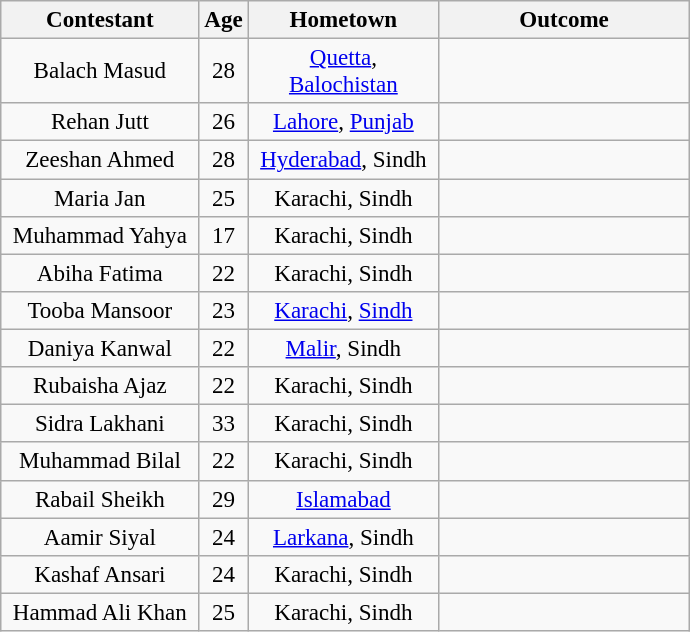<table class="wikitable sortable" border="2" style="text-align:center;font-size:96%">
<tr>
<th width=125>Contestant</th>
<th>Age</th>
<th width=120>Hometown</th>
<th width=160>Outcome</th>
</tr>
<tr>
<td>Balach Masud</td>
<td>28</td>
<td><a href='#'>Quetta</a>, <a href='#'>Balochistan</a></td>
<td></td>
</tr>
<tr>
<td>Rehan Jutt</td>
<td>26</td>
<td><a href='#'>Lahore</a>, <a href='#'>Punjab</a></td>
<td></td>
</tr>
<tr>
<td>Zeeshan Ahmed</td>
<td>28</td>
<td><a href='#'>Hyderabad</a>, Sindh</td>
<td></td>
</tr>
<tr>
<td>Maria Jan</td>
<td>25</td>
<td>Karachi, Sindh</td>
<td></td>
</tr>
<tr>
<td>Muhammad Yahya</td>
<td>17</td>
<td>Karachi, Sindh</td>
<td></td>
</tr>
<tr>
<td>Abiha Fatima</td>
<td>22</td>
<td>Karachi, Sindh</td>
<td></td>
</tr>
<tr>
<td>Tooba Mansoor</td>
<td>23</td>
<td><a href='#'>Karachi</a>, <a href='#'>Sindh</a></td>
<td></td>
</tr>
<tr>
<td>Daniya Kanwal</td>
<td>22</td>
<td><a href='#'>Malir</a>, Sindh</td>
<td></td>
</tr>
<tr>
<td>Rubaisha Ajaz</td>
<td>22</td>
<td>Karachi, Sindh</td>
<td></td>
</tr>
<tr>
<td>Sidra Lakhani</td>
<td>33</td>
<td>Karachi, Sindh</td>
<td></td>
</tr>
<tr>
<td>Muhammad Bilal</td>
<td>22</td>
<td>Karachi, Sindh</td>
<td></td>
</tr>
<tr>
<td>Rabail Sheikh</td>
<td>29</td>
<td><a href='#'>Islamabad</a></td>
<td></td>
</tr>
<tr>
<td>Aamir Siyal</td>
<td>24</td>
<td><a href='#'>Larkana</a>, Sindh</td>
<td></td>
</tr>
<tr>
<td>Kashaf Ansari</td>
<td>24</td>
<td>Karachi, Sindh</td>
<td></td>
</tr>
<tr>
<td>Hammad Ali Khan</td>
<td>25</td>
<td>Karachi, Sindh</td>
<td></td>
</tr>
</table>
